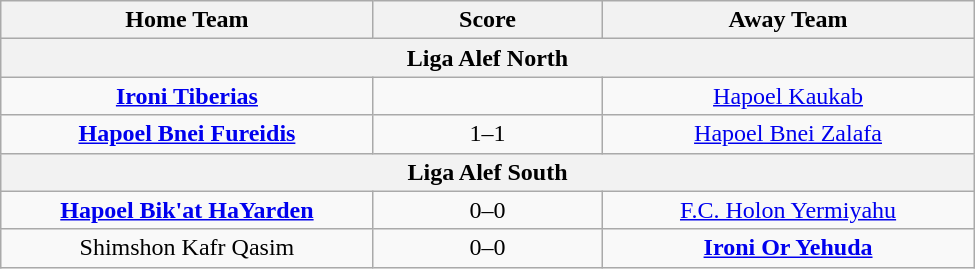<table class="wikitable" style="text-align: center; width:650px">
<tr>
<th scope="col" width="200px">Home Team</th>
<th scope="col" width="120px">Score</th>
<th scope="col" width="200px">Away Team</th>
</tr>
<tr>
<th colspan=3>Liga Alef North</th>
</tr>
<tr>
<td><strong><a href='#'>Ironi Tiberias</a></strong></td>
<td 4–1></td>
<td><a href='#'>Hapoel Kaukab</a></td>
</tr>
<tr>
<td><strong><a href='#'>Hapoel Bnei Fureidis</a></strong></td>
<td>1–1  </td>
<td><a href='#'>Hapoel Bnei Zalafa</a></td>
</tr>
<tr>
<th colspan=3>Liga Alef South</th>
</tr>
<tr>
<td><strong><a href='#'>Hapoel Bik'at HaYarden</a></strong></td>
<td>0–0  </td>
<td><a href='#'>F.C. Holon Yermiyahu</a></td>
</tr>
<tr>
<td>Shimshon Kafr Qasim</td>
<td>0–0  </td>
<td><strong><a href='#'>Ironi Or Yehuda</a></strong></td>
</tr>
</table>
